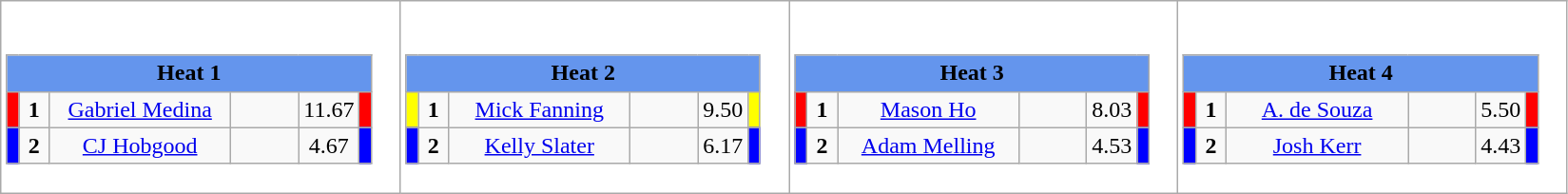<table class="wikitable" style="background:#fff;">
<tr>
<td><div><br><table class="wikitable">
<tr>
<td colspan="6"  style="text-align:center; background:#6495ed;"><strong>Heat 1</strong></td>
</tr>
<tr>
<td style="width:01px; background: #f00;"></td>
<td style="width:14px; text-align:center;"><strong>1</strong></td>
<td style="width:120px; text-align:center;"><a href='#'>Gabriel Medina</a></td>
<td style="width:40px; text-align:center;"></td>
<td style="width:20px; text-align:center;">11.67</td>
<td style="width:01px; background: #f00;"></td>
</tr>
<tr>
<td style="width:01px; background: #00f;"></td>
<td style="width:14px; text-align:center;"><strong>2</strong></td>
<td style="width:120px; text-align:center;"><a href='#'>CJ Hobgood</a></td>
<td style="width:40px; text-align:center;"></td>
<td style="width:20px; text-align:center;">4.67</td>
<td style="width:01px; background: #00f;"></td>
</tr>
</table>
</div></td>
<td><div><br><table class="wikitable">
<tr>
<td colspan="6"  style="text-align:center; background:#6495ed;"><strong>Heat 2</strong></td>
</tr>
<tr>
<td style="width:01px; background: #ff0;"></td>
<td style="width:14px; text-align:center;"><strong>1</strong></td>
<td style="width:120px; text-align:center;"><a href='#'>Mick Fanning</a></td>
<td style="width:40px; text-align:center;"></td>
<td style="width:20px; text-align:center;">9.50</td>
<td style="width:01px; background: #ff0;"></td>
</tr>
<tr>
<td style="width:01px; background: #00f;"></td>
<td style="width:14px; text-align:center;"><strong>2</strong></td>
<td style="width:120px; text-align:center;"><a href='#'>Kelly Slater</a></td>
<td style="width:40px; text-align:center;"></td>
<td style="width:20px; text-align:center;">6.17</td>
<td style="width:01px; background: #00f;"></td>
</tr>
</table>
</div></td>
<td><div><br><table class="wikitable">
<tr>
<td colspan="6"  style="text-align:center; background:#6495ed;"><strong>Heat 3</strong></td>
</tr>
<tr>
<td style="width:01px; background: #f00;"></td>
<td style="width:14px; text-align:center;"><strong>1</strong></td>
<td style="width:120px; text-align:center;"><a href='#'>Mason Ho</a></td>
<td style="width:40px; text-align:center;"></td>
<td style="width:20px; text-align:center;">8.03</td>
<td style="width:01px; background: #f00;"></td>
</tr>
<tr>
<td style="width:01px; background: #00f;"></td>
<td style="width:14px; text-align:center;"><strong>2</strong></td>
<td style="width:120px; text-align:center;"><a href='#'>Adam Melling</a></td>
<td style="width:40px; text-align:center;"></td>
<td style="width:20px; text-align:center;">4.53</td>
<td style="width:01px; background: #00f;"></td>
</tr>
</table>
</div></td>
<td><div><br><table class="wikitable">
<tr>
<td colspan="6"  style="text-align:center; background:#6495ed;"><strong>Heat 4</strong></td>
</tr>
<tr>
<td style="width:01px; background: #f00;"></td>
<td style="width:14px; text-align:center;"><strong>1</strong></td>
<td style="width:120px; text-align:center;"><a href='#'>A. de Souza</a></td>
<td style="width:40px; text-align:center;"></td>
<td style="width:20px; text-align:center;">5.50</td>
<td style="width:01px; background: #f00;"></td>
</tr>
<tr>
<td style="width:01px; background: #00f;"></td>
<td style="width:14px; text-align:center;"><strong>2</strong></td>
<td style="width:120px; text-align:center;"><a href='#'>Josh Kerr</a></td>
<td style="width:40px; text-align:center;"></td>
<td style="width:20px; text-align:center;">4.43</td>
<td style="width:01px; background: #00f;"></td>
</tr>
</table>
</div></td>
</tr>
</table>
